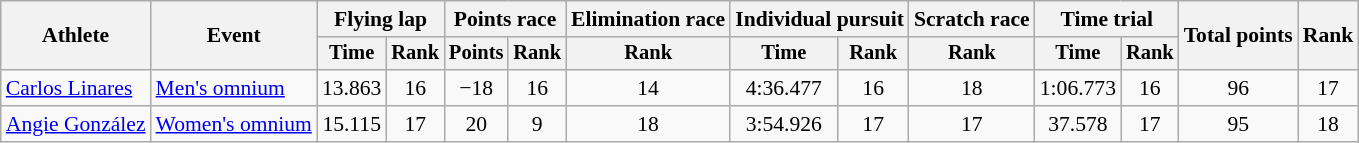<table class="wikitable" style="font-size:90%">
<tr>
<th rowspan="2">Athlete</th>
<th rowspan="2">Event</th>
<th colspan=2>Flying lap</th>
<th colspan=2>Points race</th>
<th>Elimination race</th>
<th colspan=2>Individual pursuit</th>
<th>Scratch race</th>
<th colspan=2>Time trial</th>
<th rowspan=2>Total points</th>
<th rowspan=2>Rank</th>
</tr>
<tr style="font-size:95%">
<th>Time</th>
<th>Rank</th>
<th>Points</th>
<th>Rank</th>
<th>Rank</th>
<th>Time</th>
<th>Rank</th>
<th>Rank</th>
<th>Time</th>
<th>Rank</th>
</tr>
<tr align=center>
<td align=left><a href='#'>Carlos Linares</a></td>
<td align=left><a href='#'>Men's omnium</a></td>
<td>13.863</td>
<td>16</td>
<td>−18</td>
<td>16</td>
<td>14</td>
<td>4:36.477</td>
<td>16</td>
<td>18</td>
<td>1:06.773</td>
<td>16</td>
<td>96</td>
<td>17</td>
</tr>
<tr align=center>
<td align=left><a href='#'>Angie González</a></td>
<td align=left><a href='#'>Women's omnium</a></td>
<td>15.115</td>
<td>17</td>
<td>20</td>
<td>9</td>
<td>18</td>
<td>3:54.926</td>
<td>17</td>
<td>17</td>
<td>37.578</td>
<td>17</td>
<td>95</td>
<td>18</td>
</tr>
</table>
